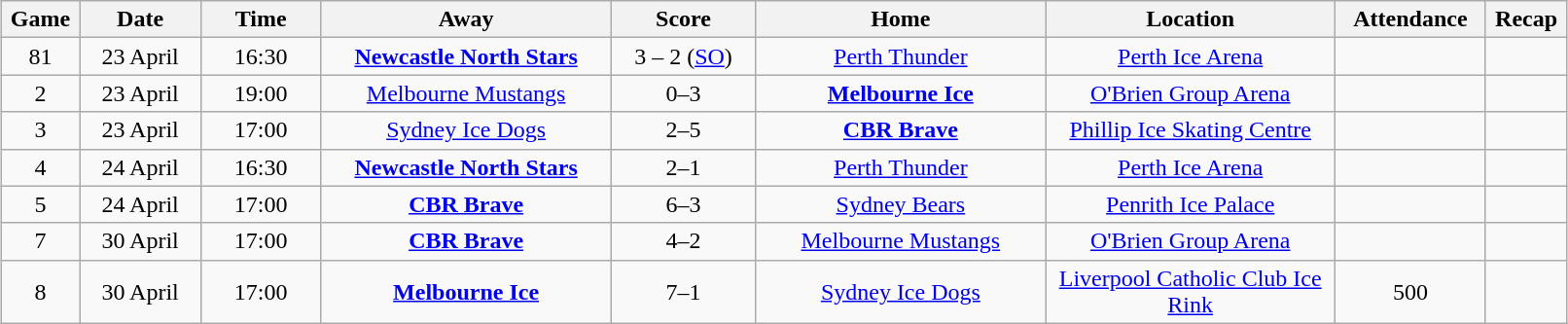<table class="wikitable" width="85%" style="margin: 1em auto 1em auto">
<tr>
<th width="1%">Game</th>
<th width="5%">Date</th>
<th width="5%">Time</th>
<th width="12%">Away</th>
<th width="6%">Score</th>
<th width="12%">Home</th>
<th width="12%">Location</th>
<th width="3%">Attendance</th>
<th width="1%">Recap</th>
</tr>
<tr align="center">
<td>81</td>
<td>23 April</td>
<td>16:30</td>
<td><strong><a href='#'>Newcastle North Stars</a></strong></td>
<td>3 – 2 (<a href='#'>SO</a>)</td>
<td><a href='#'>Perth Thunder</a></td>
<td><a href='#'>Perth Ice Arena</a></td>
<td></td>
<td></td>
</tr>
<tr align="center">
<td>2</td>
<td>23 April</td>
<td>19:00</td>
<td><a href='#'>Melbourne Mustangs</a></td>
<td>0–3</td>
<td><strong><a href='#'>Melbourne Ice</a></strong></td>
<td><a href='#'>O'Brien Group Arena</a></td>
<td></td>
<td></td>
</tr>
<tr align="center">
<td>3</td>
<td>23 April</td>
<td>17:00</td>
<td><a href='#'>Sydney Ice Dogs</a></td>
<td>2–5</td>
<td><strong><a href='#'>CBR Brave</a></strong></td>
<td><a href='#'>Phillip Ice Skating Centre</a></td>
<td></td>
<td></td>
</tr>
<tr align="center">
<td>4</td>
<td>24 April</td>
<td>16:30</td>
<td><strong><a href='#'>Newcastle North Stars</a></strong></td>
<td>2–1</td>
<td><a href='#'>Perth Thunder</a></td>
<td><a href='#'>Perth Ice Arena</a></td>
<td></td>
<td></td>
</tr>
<tr align="center">
<td>5</td>
<td>24 April</td>
<td>17:00</td>
<td><strong><a href='#'>CBR Brave</a></strong></td>
<td>6–3</td>
<td><a href='#'>Sydney Bears</a></td>
<td><a href='#'>Penrith Ice Palace</a></td>
<td></td>
<td></td>
</tr>
<tr align="center">
<td>7</td>
<td>30 April</td>
<td>17:00</td>
<td><strong><a href='#'>CBR Brave</a></strong></td>
<td>4–2</td>
<td><a href='#'>Melbourne Mustangs</a></td>
<td><a href='#'>O'Brien Group Arena</a></td>
<td></td>
<td></td>
</tr>
<tr align="center">
<td>8</td>
<td>30 April</td>
<td>17:00</td>
<td><strong><a href='#'>Melbourne Ice</a></strong></td>
<td>7–1</td>
<td><a href='#'>Sydney Ice Dogs</a></td>
<td><a href='#'>Liverpool Catholic Club Ice Rink</a></td>
<td>500</td>
<td></td>
</tr>
</table>
